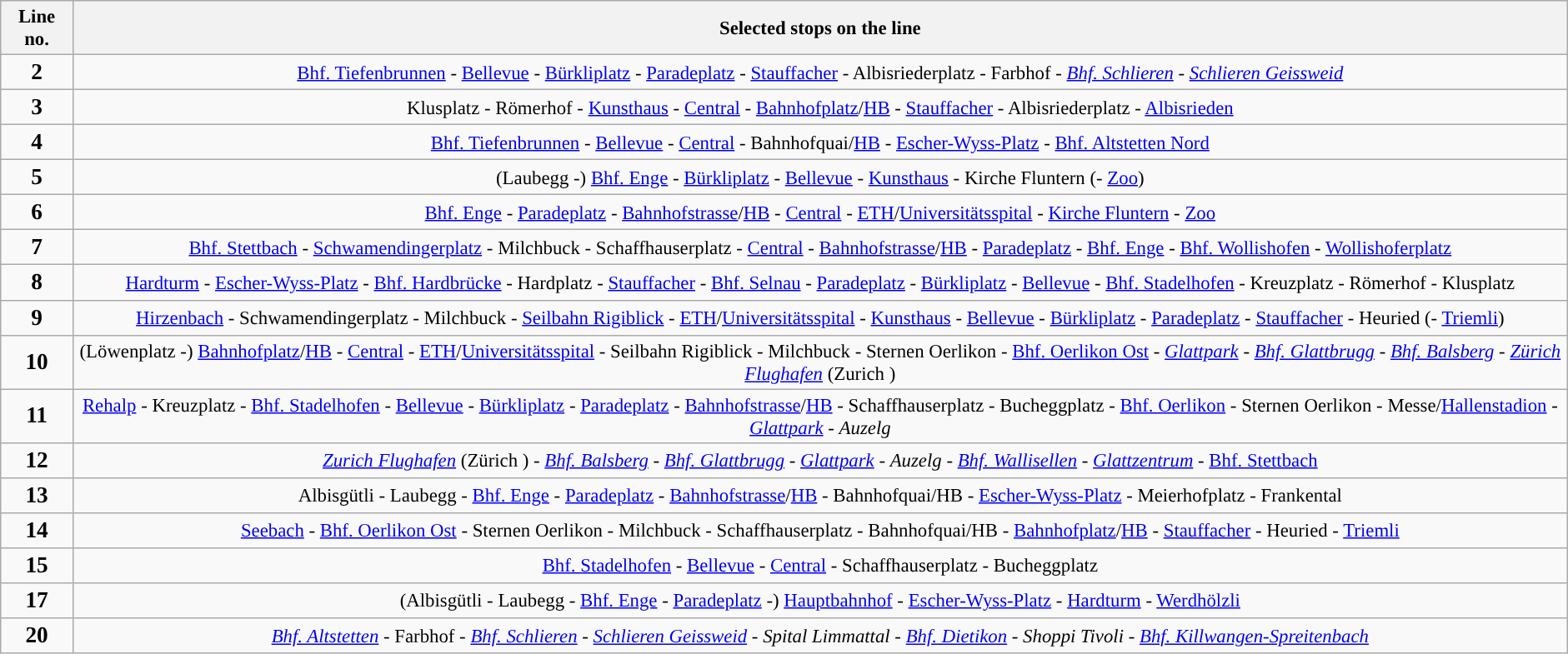<table class="wikitable sortable" | border="1" cellspacing="0" cellpadding="3" style="border-collapse:collapse; font-size:95%; margin-right:10px; margin-bottom:5px">
<tr>
<th>Line no.</th>
<th>Selected stops on the line</th>
</tr>
<tr align=center>
<td><span><big><strong>2</strong></big></span></td>
<td><a href='#'>Bhf. Tiefenbrunnen</a> - <a href='#'>Bellevue</a> - <a href='#'>Bürkliplatz</a> - <a href='#'>Paradeplatz</a> - <a href='#'>Stauffacher</a> - Albisriederplatz - Farbhof - <em><a href='#'>Bhf. Schlieren</a> - <a href='#'>Schlieren Geissweid</a></em></td>
</tr>
<tr align=center>
<td><span><big><strong>3</strong></big></span></td>
<td>Klusplatz - Römerhof - <a href='#'>Kunsthaus</a> - <a href='#'>Central</a> - <a href='#'>Bahnhofplatz</a>/<a href='#'>HB</a> - <a href='#'>Stauffacher</a> - Albisriederplatz - <a href='#'>Albisrieden</a></td>
</tr>
<tr align=center>
<td><span><big><strong>4</strong></big></span></td>
<td><a href='#'>Bhf. Tiefenbrunnen</a> - <a href='#'>Bellevue</a> - <a href='#'>Central</a> - Bahnhofquai/<a href='#'>HB</a> - <a href='#'>Escher-Wyss-Platz</a> - <a href='#'>Bhf. Altstetten Nord</a></td>
</tr>
<tr align=center>
<td><span><big><strong>5</strong></big></span></td>
<td>(Laubegg -) <a href='#'>Bhf. Enge</a> - <a href='#'>Bürkliplatz</a> - <a href='#'>Bellevue</a> - <a href='#'>Kunsthaus</a> - Kirche Fluntern (- <a href='#'>Zoo</a>)</td>
</tr>
<tr align=center>
<td><span><big><strong>6</strong></big></span></td>
<td><a href='#'>Bhf. Enge</a> - <a href='#'>Paradeplatz</a> - <a href='#'>Bahnhofstrasse</a>/<a href='#'>HB</a> - <a href='#'>Central</a> - <a href='#'>ETH</a>/<a href='#'>Universitätsspital</a> - <a href='#'>Kirche Fluntern</a> - <a href='#'>Zoo</a></td>
</tr>
<tr align=center>
<td><span><big><strong>7</strong></big></span></td>
<td><a href='#'>Bhf. Stettbach</a> - <a href='#'>Schwamendingerplatz</a> - Milchbuck - Schaffhauserplatz - <a href='#'>Central</a> - <a href='#'>Bahnhofstrasse</a>/<a href='#'>HB</a> - <a href='#'>Paradeplatz</a> - <a href='#'>Bhf. Enge</a> - <a href='#'>Bhf. Wollishofen</a> - <a href='#'>Wollishoferplatz</a></td>
</tr>
<tr align=center>
<td><span><big><strong>8</strong></big></span></td>
<td><a href='#'>Hardturm</a> - <a href='#'>Escher-Wyss-Platz</a> - <a href='#'>Bhf. Hardbrücke</a> - Hardplatz - <a href='#'>Stauffacher</a> - <a href='#'>Bhf. Selnau</a> - <a href='#'>Paradeplatz</a> - <a href='#'>Bürkliplatz</a> - <a href='#'>Bellevue</a> - <a href='#'>Bhf. Stadelhofen</a> - Kreuzplatz - Römerhof - Klusplatz</td>
</tr>
<tr align=center>
<td><span><big><strong>9</strong></big></span></td>
<td><a href='#'>Hirzenbach</a> - Schwamendingerplatz - Milchbuck - <a href='#'>Seilbahn Rigiblick</a> - <a href='#'>ETH</a>/<a href='#'>Universitätsspital</a> - <a href='#'>Kunsthaus</a> - <a href='#'>Bellevue</a> - <a href='#'>Bürkliplatz</a> - <a href='#'>Paradeplatz</a> - <a href='#'>Stauffacher</a> - Heuried (- <a href='#'>Triemli</a>)</td>
</tr>
<tr align=center>
<td><span><big><strong>10</strong></big></span></td>
<td>(Löwenplatz -) <a href='#'>Bahnhofplatz</a>/<a href='#'>HB</a> - <a href='#'>Central</a> - <a href='#'>ETH</a>/<a href='#'>Universitätsspital</a> - Seilbahn Rigiblick - Milchbuck - Sternen Oerlikon - <a href='#'>Bhf. Oerlikon Ost</a> - <em><a href='#'>Glattpark</a></em> - <em><a href='#'>Bhf. Glattbrugg</a></em> - <em><a href='#'>Bhf. Balsberg</a></em> - <em><a href='#'>Zürich Flughafen</a></em> (Zurich )</td>
</tr>
<tr align=center>
<td><span><big><strong>11</strong></big></span></td>
<td><a href='#'>Rehalp</a> - Kreuzplatz - <a href='#'>Bhf. Stadelhofen</a> - <a href='#'>Bellevue</a> - <a href='#'>Bürkliplatz</a> - <a href='#'>Paradeplatz</a> - <a href='#'>Bahnhofstrasse</a>/<a href='#'>HB</a>  - Schaffhauserplatz - Bucheggplatz - <a href='#'>Bhf. Oerlikon</a> - Sternen Oerlikon - Messe/<a href='#'>Hallenstadion</a> - <em><a href='#'>Glattpark</a></em> - <em>Auzelg</em></td>
</tr>
<tr align=center>
<td><span><big><strong>12</strong></big></span></td>
<td><em><a href='#'>Zurich Flughafen</a></em> (Zürich ) - <em><a href='#'>Bhf. Balsberg</a></em> - <em><a href='#'>Bhf. Glattbrugg</a></em> - <em><a href='#'>Glattpark</a></em> - <em>Auzelg</em> - <em><a href='#'>Bhf. Wallisellen</a></em> - <em><a href='#'>Glattzentrum</a></em> - <a href='#'>Bhf. Stettbach</a></td>
</tr>
<tr align=center>
<td><span><big><strong>13</strong></big></span></td>
<td>Albisgütli - Laubegg - <a href='#'>Bhf. Enge</a> - <a href='#'>Paradeplatz</a> - <a href='#'>Bahnhofstrasse</a>/<a href='#'>HB</a> - Bahnhofquai/HB - <a href='#'>Escher-Wyss-Platz</a> - Meierhofplatz - Frankental</td>
</tr>
<tr align=center>
<td><span><big><strong>14</strong></big></span></td>
<td><a href='#'>Seebach</a> - <a href='#'>Bhf. Oerlikon Ost</a> - Sternen Oerlikon - Milchbuck - Schaffhauserplatz - Bahnhofquai/HB - <a href='#'>Bahnhofplatz</a>/<a href='#'>HB</a> - <a href='#'>Stauffacher</a> - Heuried - <a href='#'>Triemli</a></td>
</tr>
<tr align=center>
<td><span><big><strong>15</strong></big></span></td>
<td><a href='#'>Bhf. Stadelhofen</a> - <a href='#'>Bellevue</a> - <a href='#'>Central</a> - Schaffhauserplatz - Bucheggplatz</td>
</tr>
<tr align=center>
<td><span><big><strong>17</strong></big></span></td>
<td>(Albisgütli - Laubegg - <a href='#'>Bhf. Enge</a> - <a href='#'>Paradeplatz</a> -) <a href='#'>Hauptbahnhof</a> - <a href='#'>Escher-Wyss-Platz</a> - <a href='#'>Hardturm</a> - <a href='#'>Werdhölzli</a></td>
</tr>
<tr align=center>
<td><span><big><strong>20</strong></big></span></td>
<td><em><a href='#'>Bhf. Altstetten</a></em> - Farbhof - <em><a href='#'>Bhf. Schlieren</a> - <a href='#'>Schlieren Geissweid</a> - Spital Limmattal - <a href='#'>Bhf. Dietikon</a> - Shoppi Tivoli - <a href='#'>Bhf. Killwangen-Spreitenbach</a></em></td>
</tr>
</table>
